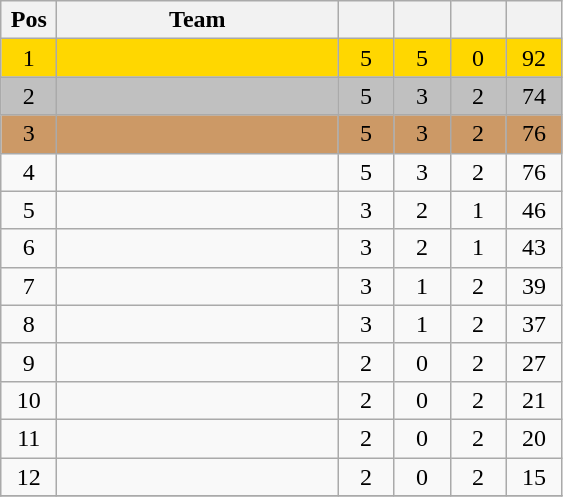<table class="wikitable" style="text-align:center">
<tr>
<th width=30>Pos</th>
<th width=180>Team</th>
<th width=30></th>
<th width=30></th>
<th width=30></th>
<th width=30></th>
</tr>
<tr bgcolor=gold>
<td>1</td>
<td align=left></td>
<td>5</td>
<td>5</td>
<td>0</td>
<td>92</td>
</tr>
<tr bgcolor=silver>
<td>2</td>
<td align=left></td>
<td>5</td>
<td>3</td>
<td>2</td>
<td>74</td>
</tr>
<tr bgcolor=cc9966>
<td>3</td>
<td align=left></td>
<td>5</td>
<td>3</td>
<td>2</td>
<td>76</td>
</tr>
<tr>
<td>4</td>
<td align=left></td>
<td>5</td>
<td>3</td>
<td>2</td>
<td>76</td>
</tr>
<tr>
<td>5</td>
<td align=left></td>
<td>3</td>
<td>2</td>
<td>1</td>
<td>46</td>
</tr>
<tr>
<td>6</td>
<td align=left></td>
<td>3</td>
<td>2</td>
<td>1</td>
<td>43</td>
</tr>
<tr>
<td>7</td>
<td align=left></td>
<td>3</td>
<td>1</td>
<td>2</td>
<td>39</td>
</tr>
<tr>
<td>8</td>
<td align=left></td>
<td>3</td>
<td>1</td>
<td>2</td>
<td>37</td>
</tr>
<tr>
<td>9</td>
<td align=left></td>
<td>2</td>
<td>0</td>
<td>2</td>
<td>27</td>
</tr>
<tr>
<td>10</td>
<td align=left></td>
<td>2</td>
<td>0</td>
<td>2</td>
<td>21</td>
</tr>
<tr>
<td>11</td>
<td align=left></td>
<td>2</td>
<td>0</td>
<td>2</td>
<td>20</td>
</tr>
<tr>
<td>12</td>
<td align=left></td>
<td>2</td>
<td>0</td>
<td>2</td>
<td>15</td>
</tr>
<tr>
</tr>
</table>
